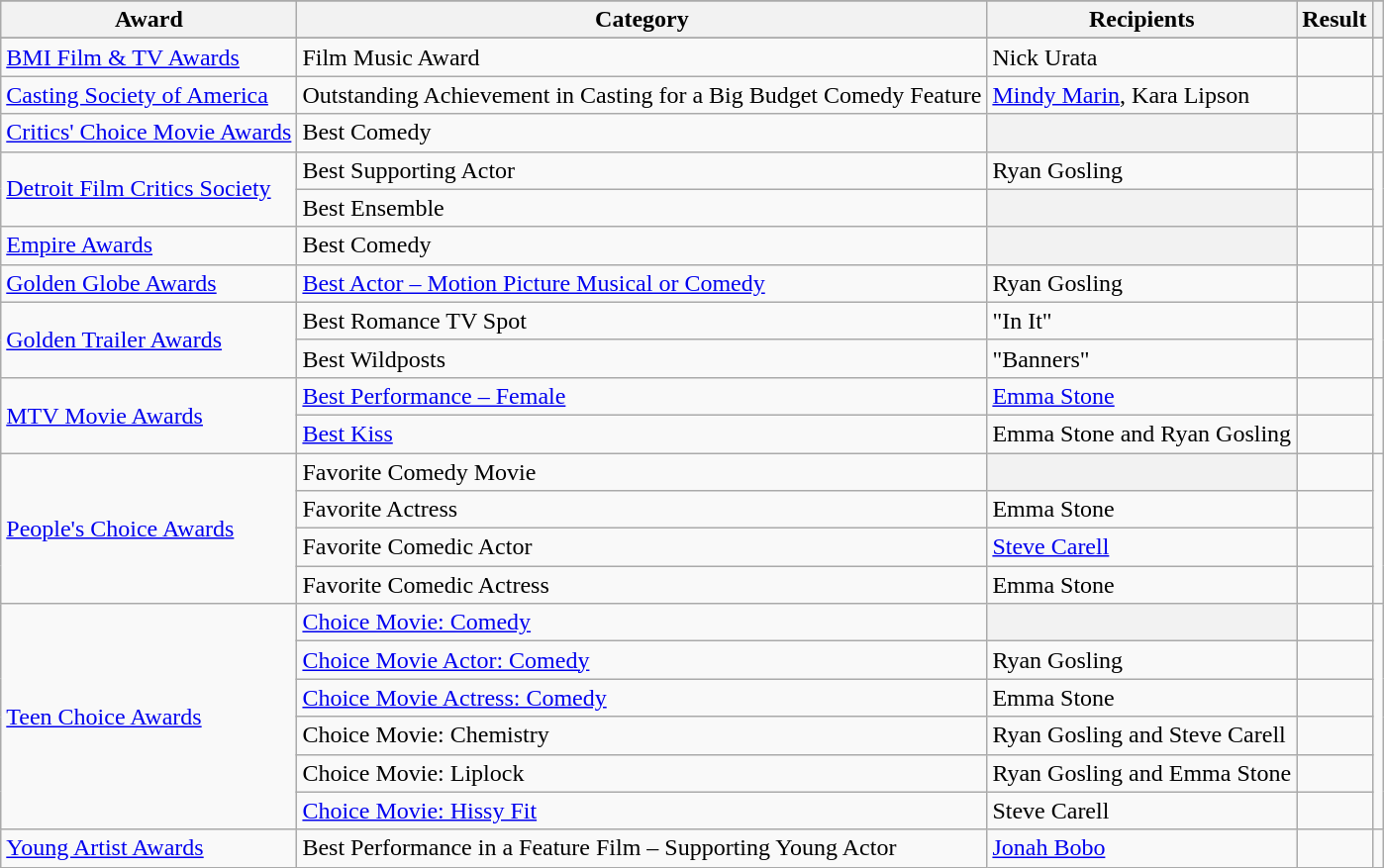<table class="wikitable sortable">
<tr>
</tr>
<tr>
<th scope="col">Award</th>
<th scope="col">Category</th>
<th scope="col">Recipients</th>
<th scope="col">Result</th>
<th scope="col" class="unsortable"></th>
</tr>
<tr>
</tr>
<tr>
<td><a href='#'>BMI Film & TV Awards</a></td>
<td>Film Music Award</td>
<td>Nick Urata</td>
<td></td>
<td rowspan="1" style="text-align:center;"></td>
</tr>
<tr>
<td><a href='#'>Casting Society of America</a></td>
<td>Outstanding Achievement in Casting for a Big Budget Comedy Feature</td>
<td><a href='#'>Mindy Marin</a>, Kara Lipson</td>
<td></td>
<td rowspan="1" style="text-align:center;"></td>
</tr>
<tr>
<td><a href='#'>Critics' Choice Movie Awards</a></td>
<td>Best Comedy</td>
<th></th>
<td></td>
<td rowspan="1" style="text-align:center;"></td>
</tr>
<tr>
<td rowspan="2"><a href='#'>Detroit Film Critics Society</a></td>
<td>Best Supporting Actor</td>
<td>Ryan Gosling</td>
<td></td>
<td rowspan="2" style="text-align:center;"></td>
</tr>
<tr>
<td>Best Ensemble</td>
<th></th>
<td></td>
</tr>
<tr>
<td><a href='#'>Empire Awards</a></td>
<td>Best Comedy</td>
<th></th>
<td></td>
<td rowspan="1" style="text-align:center;"></td>
</tr>
<tr>
<td><a href='#'>Golden Globe Awards</a></td>
<td><a href='#'>Best Actor – Motion Picture Musical or Comedy</a></td>
<td>Ryan Gosling</td>
<td></td>
<td></td>
</tr>
<tr>
<td rowspan="2"><a href='#'>Golden Trailer Awards</a></td>
<td>Best Romance TV Spot</td>
<td>"In It"</td>
<td></td>
<td rowspan="2" style="text-align:center;"></td>
</tr>
<tr>
<td>Best Wildposts</td>
<td>"Banners"</td>
<td></td>
</tr>
<tr>
<td rowspan="2"><a href='#'>MTV Movie Awards</a></td>
<td><a href='#'>Best Performance – Female</a></td>
<td><a href='#'>Emma Stone</a></td>
<td></td>
<td rowspan="2" style="text-align:center;"></td>
</tr>
<tr>
<td><a href='#'>Best Kiss</a></td>
<td>Emma Stone and Ryan Gosling</td>
<td></td>
</tr>
<tr>
<td rowspan="4"><a href='#'>People's Choice Awards</a></td>
<td>Favorite Comedy Movie</td>
<th></th>
<td></td>
<td rowspan="4" style="text-align:center;"></td>
</tr>
<tr>
<td>Favorite Actress</td>
<td>Emma Stone </td>
<td></td>
</tr>
<tr>
<td>Favorite Comedic Actor</td>
<td><a href='#'>Steve Carell</a></td>
<td></td>
</tr>
<tr>
<td>Favorite Comedic Actress</td>
<td>Emma Stone</td>
<td></td>
</tr>
<tr>
<td rowspan="6"><a href='#'>Teen Choice Awards</a></td>
<td><a href='#'>Choice Movie: Comedy</a></td>
<th></th>
<td></td>
<td rowspan="6" style="text-align:center;"></td>
</tr>
<tr>
<td><a href='#'>Choice Movie Actor: Comedy</a></td>
<td>Ryan Gosling</td>
<td></td>
</tr>
<tr>
<td><a href='#'>Choice Movie Actress: Comedy</a></td>
<td>Emma Stone</td>
<td></td>
</tr>
<tr>
<td>Choice Movie: Chemistry</td>
<td>Ryan Gosling and Steve Carell</td>
<td></td>
</tr>
<tr>
<td>Choice Movie: Liplock</td>
<td>Ryan Gosling and Emma Stone</td>
<td></td>
</tr>
<tr>
<td><a href='#'>Choice Movie: Hissy Fit</a></td>
<td>Steve Carell</td>
<td></td>
</tr>
<tr>
<td><a href='#'>Young Artist Awards</a></td>
<td>Best Performance in a Feature Film – Supporting Young Actor</td>
<td><a href='#'>Jonah Bobo</a></td>
<td></td>
<td rowspan="1" style="text-align:center;"></td>
</tr>
</table>
